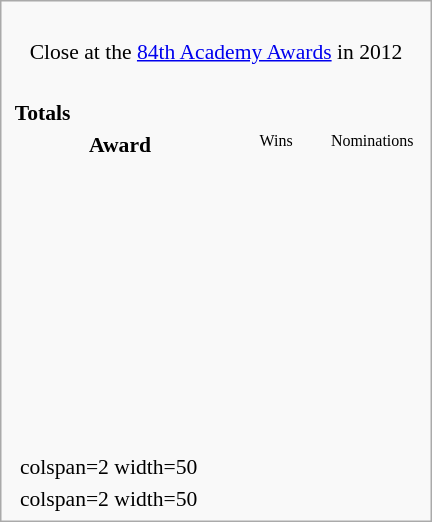<table class=infobox style="width:20em; text-align:left; font-size:90%; vertical-align:middle; background-color:#white;">
<tr>
</tr>
<tr>
<td colspan="3" style="text-align:center;"><br>Close at the <a href='#'>84th Academy Awards</a> in 2012</td>
</tr>
<tr>
<td colspan="2"><br><table class="collapsible collapsed" width=100%>
<tr>
<th colspan=3 style="background-color#d9e8ff" text-align:center;">Totals</th>
</tr>
<tr style="background-color#d9e8ff; text-align:center;">
<th style="vertical-align: middle;">Award</th>
<td style="background#cceecc; font-size:8pt;" width="60px">Wins</td>
<td style="background#eecccc; font-size:8pt;" width="60px">Nominations</td>
</tr>
<tr>
<td align=center><br></td>
<td></td>
<td></td>
</tr>
<tr>
<td align=center><br></td>
<td></td>
<td></td>
</tr>
<tr>
<td align=center><br></td>
<td></td>
<td></td>
</tr>
<tr>
<td align=center><br></td>
<td></td>
<td></td>
</tr>
<tr>
<td align=center><br></td>
<td></td>
<td></td>
</tr>
<tr>
<td align=center><br></td>
<td></td>
<td></td>
</tr>
<tr>
<td align=center><br></td>
<td></td>
<td></td>
</tr>
<tr>
<td align=center><br></td>
<td></td>
<td></td>
</tr>
<tr>
<td align=center><br></td>
<td></td>
<td></td>
</tr>
</table>
</td>
</tr>
<tr style="background-color#d9e8ff">
</tr>
<tr>
<td></td>
<td>colspan=2 width=50 </td>
</tr>
<tr>
<td></td>
<td>colspan=2 width=50 </td>
</tr>
</table>
